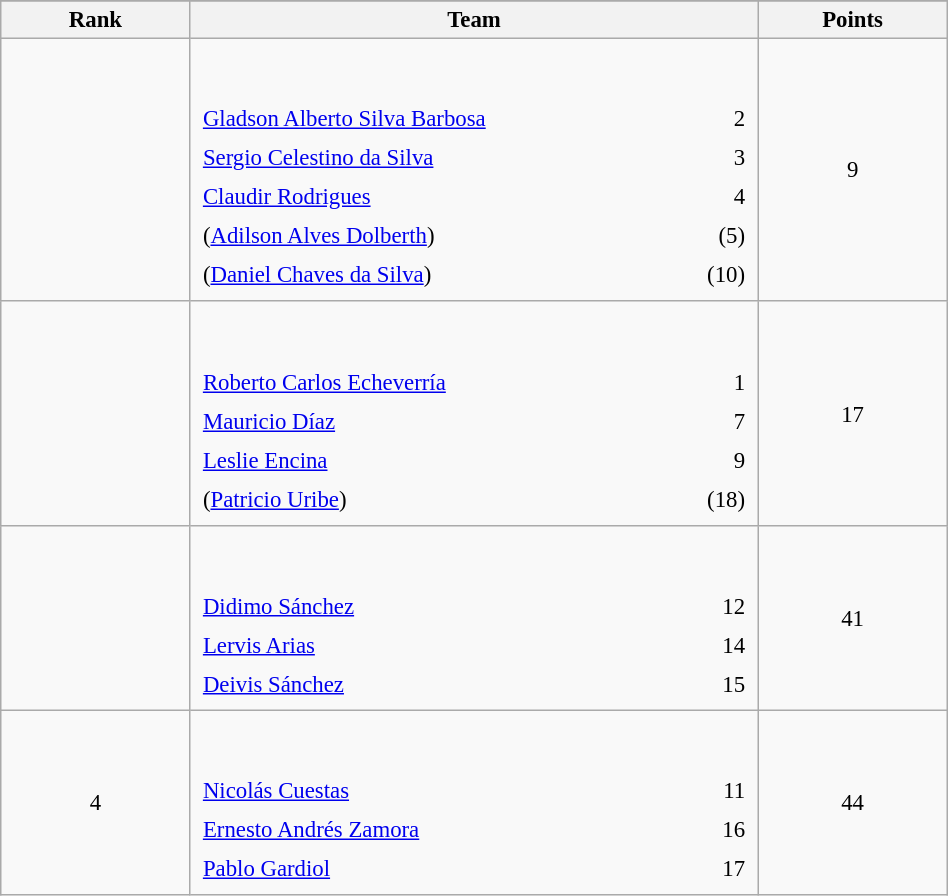<table class="wikitable sortable" style=" text-align:center; font-size:95%;" width="50%">
<tr>
</tr>
<tr>
<th width=10%>Rank</th>
<th width=30%>Team</th>
<th width=10%>Points</th>
</tr>
<tr>
<td align=center></td>
<td align=left> <br><br><table width=100%>
<tr>
<td align=left style="border:0"><a href='#'>Gladson Alberto Silva Barbosa</a></td>
<td align=right style="border:0">2</td>
</tr>
<tr>
<td align=left style="border:0"><a href='#'>Sergio Celestino da Silva</a></td>
<td align=right style="border:0">3</td>
</tr>
<tr>
<td align=left style="border:0"><a href='#'>Claudir Rodrigues</a></td>
<td align=right style="border:0">4</td>
</tr>
<tr>
<td align=left style="border:0">(<a href='#'>Adilson Alves Dolberth</a>)</td>
<td align=right style="border:0">(5)</td>
</tr>
<tr>
<td align=left style="border:0">(<a href='#'>Daniel Chaves da Silva</a>)</td>
<td align=right style="border:0">(10)</td>
</tr>
</table>
</td>
<td>9</td>
</tr>
<tr>
<td align=center></td>
<td align=left> <br><br><table width=100%>
<tr>
<td align=left style="border:0"><a href='#'>Roberto Carlos Echeverría</a></td>
<td align=right style="border:0">1</td>
</tr>
<tr>
<td align=left style="border:0"><a href='#'>Mauricio Díaz</a></td>
<td align=right style="border:0">7</td>
</tr>
<tr>
<td align=left style="border:0"><a href='#'>Leslie Encina</a></td>
<td align=right style="border:0">9</td>
</tr>
<tr>
<td align=left style="border:0">(<a href='#'>Patricio Uribe</a>)</td>
<td align=right style="border:0">(18)</td>
</tr>
</table>
</td>
<td>17</td>
</tr>
<tr>
<td align=center></td>
<td align=left> <br><br><table width=100%>
<tr>
<td align=left style="border:0"><a href='#'>Didimo Sánchez</a></td>
<td align=right style="border:0">12</td>
</tr>
<tr>
<td align=left style="border:0"><a href='#'>Lervis Arias</a></td>
<td align=right style="border:0">14</td>
</tr>
<tr>
<td align=left style="border:0"><a href='#'>Deivis Sánchez</a></td>
<td align=right style="border:0">15</td>
</tr>
</table>
</td>
<td>41</td>
</tr>
<tr>
<td align=center>4</td>
<td align=left> <br><br><table width=100%>
<tr>
<td align=left style="border:0"><a href='#'>Nicolás Cuestas</a></td>
<td align=right style="border:0">11</td>
</tr>
<tr>
<td align=left style="border:0"><a href='#'>Ernesto Andrés Zamora</a></td>
<td align=right style="border:0">16</td>
</tr>
<tr>
<td align=left style="border:0"><a href='#'>Pablo Gardiol</a></td>
<td align=right style="border:0">17</td>
</tr>
</table>
</td>
<td>44</td>
</tr>
</table>
